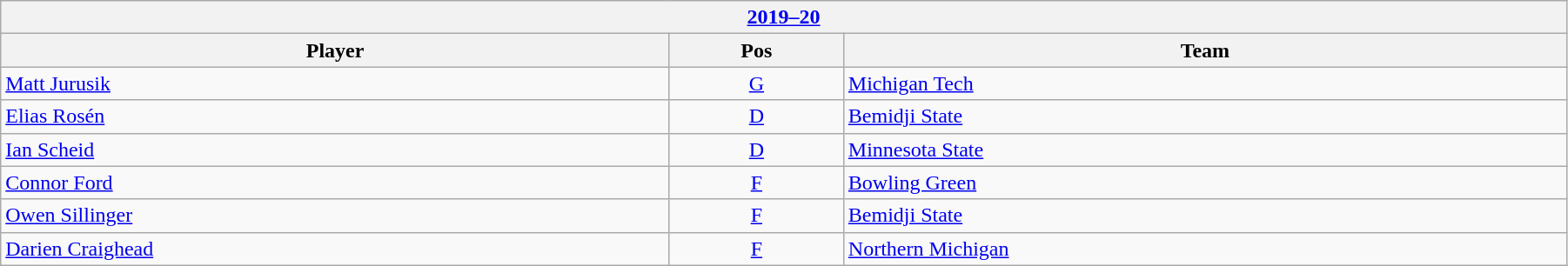<table class="wikitable" width=95%>
<tr>
<th colspan=3><a href='#'>2019–20</a></th>
</tr>
<tr>
<th>Player</th>
<th>Pos</th>
<th>Team</th>
</tr>
<tr>
<td><a href='#'>Matt Jurusik</a></td>
<td align=center><a href='#'>G</a></td>
<td><a href='#'>Michigan Tech</a></td>
</tr>
<tr>
<td><a href='#'>Elias Rosén</a></td>
<td align=center><a href='#'>D</a></td>
<td><a href='#'>Bemidji State</a></td>
</tr>
<tr>
<td><a href='#'>Ian Scheid</a></td>
<td align=center><a href='#'>D</a></td>
<td><a href='#'>Minnesota State</a></td>
</tr>
<tr>
<td><a href='#'>Connor Ford</a></td>
<td align=center><a href='#'>F</a></td>
<td><a href='#'>Bowling Green</a></td>
</tr>
<tr>
<td><a href='#'>Owen Sillinger</a></td>
<td align=center><a href='#'>F</a></td>
<td><a href='#'>Bemidji State</a></td>
</tr>
<tr>
<td><a href='#'>Darien Craighead</a></td>
<td align=center><a href='#'>F</a></td>
<td><a href='#'>Northern Michigan</a></td>
</tr>
</table>
